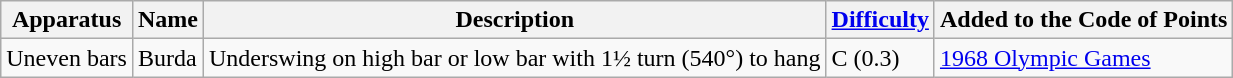<table class="wikitable">
<tr>
<th>Apparatus</th>
<th>Name</th>
<th>Description</th>
<th><a href='#'>Difficulty</a></th>
<th>Added to the Code of Points</th>
</tr>
<tr>
<td>Uneven bars</td>
<td>Burda</td>
<td>Underswing on high bar or low bar with 1½ turn (540°) to hang</td>
<td>C (0.3)</td>
<td><a href='#'>1968 Olympic Games</a></td>
</tr>
</table>
